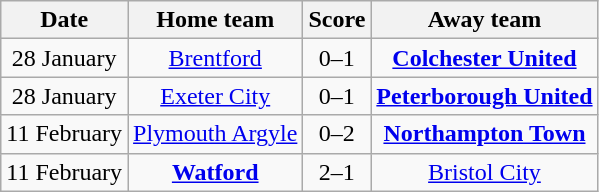<table class="wikitable" style="text-align: center">
<tr>
<th>Date</th>
<th>Home team</th>
<th>Score</th>
<th>Away team</th>
</tr>
<tr>
<td>28 January</td>
<td><a href='#'>Brentford</a></td>
<td>0–1</td>
<td><strong><a href='#'>Colchester United</a></strong></td>
</tr>
<tr>
<td>28 January</td>
<td><a href='#'>Exeter City</a></td>
<td>0–1</td>
<td><strong><a href='#'>Peterborough United</a></strong></td>
</tr>
<tr>
<td>11 February</td>
<td><a href='#'>Plymouth Argyle</a></td>
<td>0–2</td>
<td><strong><a href='#'>Northampton Town</a></strong></td>
</tr>
<tr>
<td>11 February</td>
<td><strong><a href='#'>Watford</a></strong></td>
<td>2–1</td>
<td><a href='#'>Bristol City</a></td>
</tr>
</table>
